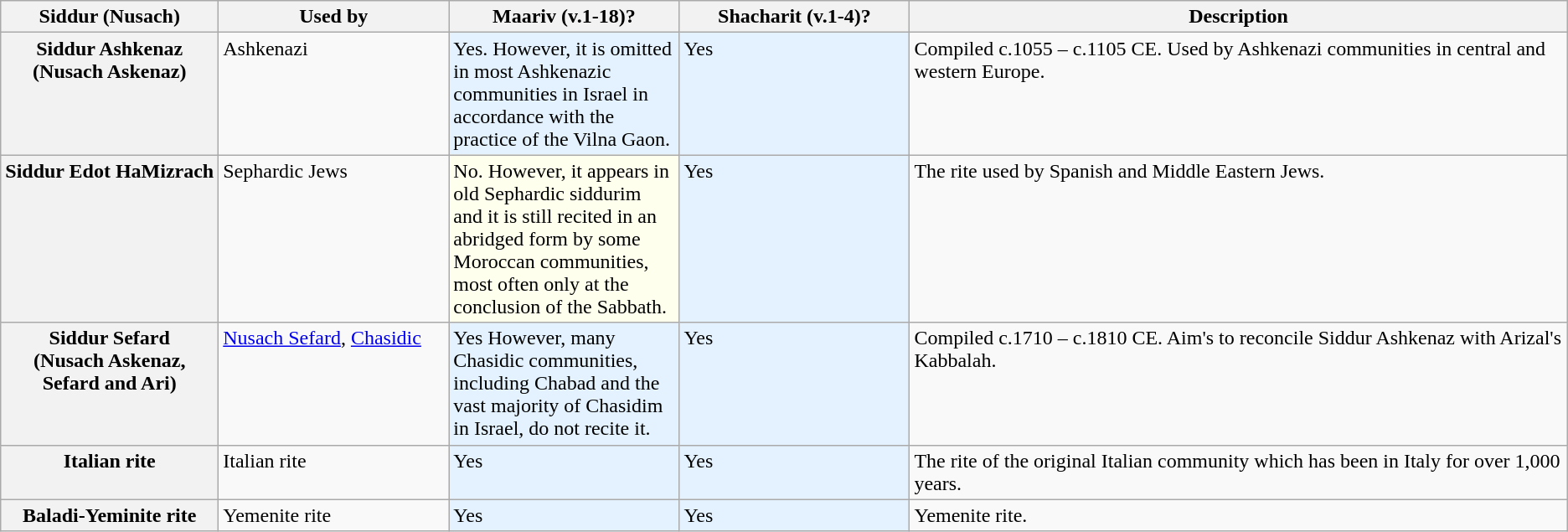<table class="wikitable plainrowheaders">
<tr>
<th scope=col style="width: 10em;">Siddur (Nusach)</th>
<th scope=col style="width: 11em;">Used by</th>
<th scope-col style="width: 11em;">Maariv (v.1-18)?</th>
<th scope=col style="width: 11em;">Shacharit (v.1-4)?</th>
<th scope=col style="max-width: 15em;">Description</th>
</tr>
<tr style="vertical-align:top;">
<th scope=row>Siddur Ashkenaz<br>(Nusach Askenaz)</th>
<td Ashkenazi Jews>Ashkenazi</td>
<td style="background:#e4f2ff;">Yes. However, it is omitted in most Ashkenazic communities in Israel in accordance with the practice of the Vilna Gaon.</td>
<td style="background:#e4f2ff;">Yes </td>
<td>Compiled c.1055 – c.1105 CE. Used by Ashkenazi communities in central and western Europe.</td>
</tr>
<tr style=vertical-align:top;">
<th scope=row>Siddur Edot HaMizrach<br></th>
<td>Sephardic Jews</td>
<td style="background: #ffe">No. However, it appears in old Sephardic siddurim and it is still recited in an abridged form by some Moroccan communities, most often only at the conclusion of the Sabbath.</td>
<td style="background:#e4f2ff;">Yes</td>
<td>The rite used by Spanish and Middle Eastern Jews.</td>
</tr>
<tr style="vertical-align:top;">
<th scope=row>Siddur Sefard<br>(Nusach Askenaz, Sefard and Ari)</th>
<td><a href='#'>Nusach Sefard</a>, <a href='#'>Chasidic</a></td>
<td style="background:#e4f2ff;">Yes  However, many Chasidic communities, including Chabad and the vast majority of Chasidim in Israel, do not recite it.</td>
<td style="background:#e4f2ff;">Yes</td>
<td>Compiled c.1710 – c.1810 CE. Aim's to reconcile Siddur Ashkenaz with Arizal's Kabbalah.</td>
</tr>
<tr style=vertical-align:top;">
<th scope=row>Italian rite</th>
<td>Italian rite</td>
<td style="background:#e4f2ff;">Yes</td>
<td style="background:#e4f2ff;">Yes</td>
<td>The rite of the original Italian community which has been in Italy for over 1,000 years.</td>
</tr>
<tr style=vertical-align:top;">
<th scope=row>Baladi-Yeminite rite</th>
<td>Yemenite rite</td>
<td style="background:#e4f2ff;">Yes</td>
<td style="background:#e4f2ff;">Yes</td>
<td>Yemenite rite.</td>
</tr>
</table>
